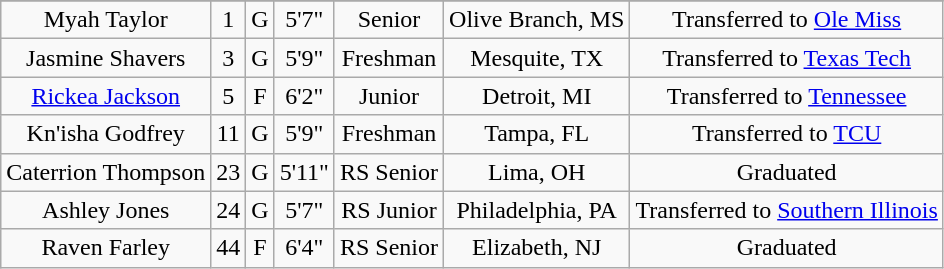<table class="wikitable sortable" style="text-align: center">
<tr align=center>
</tr>
<tr>
<td>Myah Taylor</td>
<td>1</td>
<td>G</td>
<td>5'7"</td>
<td>Senior</td>
<td>Olive Branch, MS</td>
<td>Transferred to <a href='#'>Ole Miss</a></td>
</tr>
<tr>
<td>Jasmine Shavers</td>
<td>3</td>
<td>G</td>
<td>5'9"</td>
<td>Freshman</td>
<td>Mesquite, TX</td>
<td>Transferred to <a href='#'>Texas Tech</a></td>
</tr>
<tr>
<td><a href='#'>Rickea Jackson</a></td>
<td>5</td>
<td>F</td>
<td>6'2"</td>
<td>Junior</td>
<td>Detroit, MI</td>
<td>Transferred to <a href='#'>Tennessee</a></td>
</tr>
<tr>
<td>Kn'isha Godfrey</td>
<td>11</td>
<td>G</td>
<td>5'9"</td>
<td>Freshman</td>
<td>Tampa, FL</td>
<td>Transferred to <a href='#'>TCU</a></td>
</tr>
<tr>
<td>Caterrion Thompson</td>
<td>23</td>
<td>G</td>
<td>5'11"</td>
<td>RS Senior</td>
<td>Lima, OH</td>
<td>Graduated</td>
</tr>
<tr>
<td>Ashley Jones</td>
<td>24</td>
<td>G</td>
<td>5'7"</td>
<td>RS Junior</td>
<td>Philadelphia, PA</td>
<td>Transferred to <a href='#'>Southern Illinois</a></td>
</tr>
<tr>
<td>Raven Farley</td>
<td>44</td>
<td>F</td>
<td>6'4"</td>
<td>RS Senior</td>
<td>Elizabeth, NJ</td>
<td>Graduated</td>
</tr>
</table>
